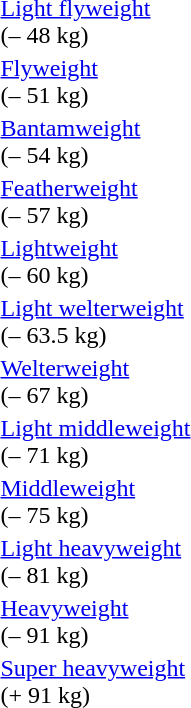<table>
<tr>
<td rowspan=2><a href='#'>Light flyweight</a> <br> (– 48 kg)<br></td>
<td rowspan=2></td>
<td rowspan=2></td>
<td></td>
</tr>
<tr>
<td></td>
</tr>
<tr>
<td rowspan=2><a href='#'>Flyweight</a> <br> (– 51 kg)<br></td>
<td rowspan=2></td>
<td rowspan=2></td>
<td></td>
</tr>
<tr>
<td></td>
</tr>
<tr>
<td rowspan=2><a href='#'>Bantamweight</a> <br> (– 54 kg)<br></td>
<td rowspan=2></td>
<td rowspan=2></td>
<td></td>
</tr>
<tr>
<td></td>
</tr>
<tr>
<td rowspan=2><a href='#'>Featherweight</a> <br> (– 57 kg)<br></td>
<td rowspan=2></td>
<td rowspan=2></td>
<td></td>
</tr>
<tr>
<td></td>
</tr>
<tr>
<td rowspan=2><a href='#'>Lightweight</a> <br> (– 60 kg)<br></td>
<td rowspan=2></td>
<td rowspan=2></td>
<td></td>
</tr>
<tr>
<td></td>
</tr>
<tr>
<td rowspan=2><a href='#'>Light welterweight</a> <br> (– 63.5 kg)<br></td>
<td rowspan=2></td>
<td rowspan=2></td>
<td></td>
</tr>
<tr>
<td></td>
</tr>
<tr>
<td rowspan=2><a href='#'>Welterweight</a> <br> (– 67 kg)<br></td>
<td rowspan=2></td>
<td rowspan=2></td>
<td></td>
</tr>
<tr>
<td></td>
</tr>
<tr>
<td rowspan=2><a href='#'>Light middleweight</a> <br> (– 71 kg)<br></td>
<td rowspan=2></td>
<td rowspan=2></td>
<td></td>
</tr>
<tr>
<td></td>
</tr>
<tr>
<td rowspan=2><a href='#'>Middleweight</a> <br> (– 75 kg)<br></td>
<td rowspan=2></td>
<td rowspan=2></td>
<td></td>
</tr>
<tr>
<td></td>
</tr>
<tr>
<td rowspan=2><a href='#'>Light heavyweight</a> <br> (– 81 kg)<br></td>
<td rowspan=2></td>
<td rowspan=2></td>
<td></td>
</tr>
<tr>
<td></td>
</tr>
<tr>
<td rowspan=2><a href='#'>Heavyweight</a> <br> (– 91 kg)<br></td>
<td rowspan=2></td>
<td rowspan=2></td>
<td></td>
</tr>
<tr>
<td></td>
</tr>
<tr>
<td rowspan=2><a href='#'>Super heavyweight</a> <br> (+ 91 kg)<br></td>
<td rowspan=2></td>
<td rowspan=2></td>
<td></td>
</tr>
<tr>
<td></td>
</tr>
</table>
